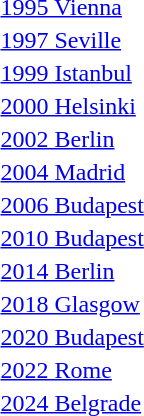<table>
<tr>
<td><a href='#'>1995 Vienna</a></td>
<td></td>
<td></td>
<td></td>
</tr>
<tr>
<td><a href='#'>1997 Seville</a></td>
<td></td>
<td><br></td>
<td></td>
</tr>
<tr>
<td><a href='#'>1999 Istanbul</a></td>
<td></td>
<td></td>
<td></td>
</tr>
<tr>
<td><a href='#'>2000 Helsinki</a></td>
<td></td>
<td></td>
<td></td>
</tr>
<tr>
<td><a href='#'>2002 Berlin</a></td>
<td></td>
<td></td>
<td></td>
</tr>
<tr>
<td><a href='#'>2004 Madrid</a></td>
<td></td>
<td></td>
<td></td>
</tr>
<tr>
<td><a href='#'>2006 Budapest</a></td>
<td></td>
<td></td>
<td></td>
</tr>
<tr>
<td><a href='#'>2010 Budapest</a></td>
<td></td>
<td></td>
<td></td>
</tr>
<tr>
<td><a href='#'>2014 Berlin</a></td>
<td></td>
<td></td>
<td></td>
</tr>
<tr>
<td><a href='#'>2018 Glasgow</a></td>
<td></td>
<td></td>
<td></td>
</tr>
<tr>
<td><a href='#'>2020 Budapest</a></td>
<td></td>
<td></td>
<td></td>
</tr>
<tr>
<td><a href='#'>2022 Rome</a></td>
<td></td>
<td></td>
<td></td>
</tr>
<tr>
<td><a href='#'>2024 Belgrade</a></td>
<td></td>
<td></td>
<td></td>
</tr>
</table>
